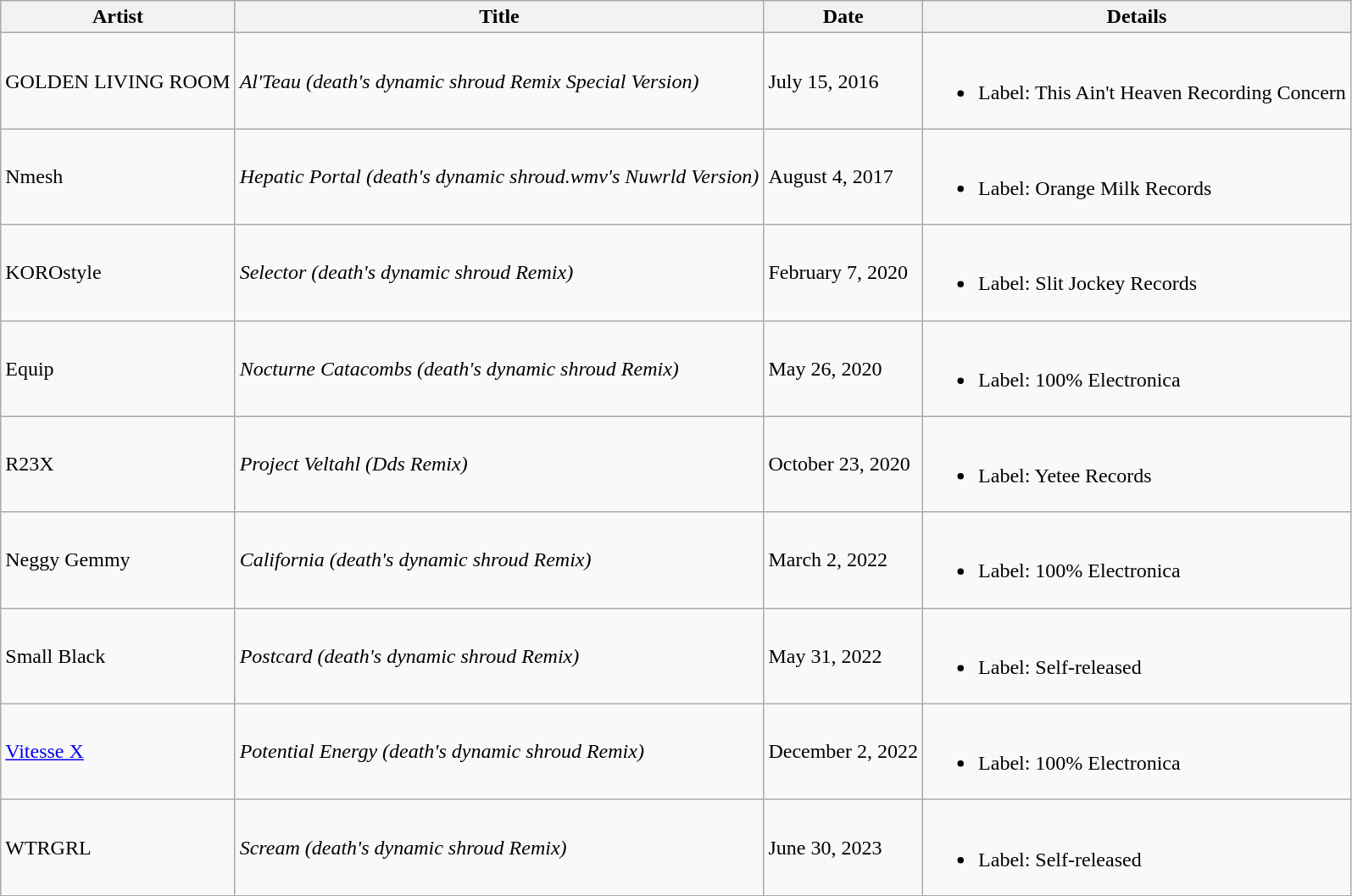<table class="wikitable">
<tr>
<th>Artist</th>
<th>Title</th>
<th>Date</th>
<th>Details</th>
</tr>
<tr>
<td>GOLDEN LIVING ROOM</td>
<td><em>Al'Teau (death's dynamic shroud Remix Special Version)</em></td>
<td>July 15, 2016</td>
<td><br><ul><li>Label: This Ain't Heaven Recording Concern</li></ul></td>
</tr>
<tr>
<td>Nmesh</td>
<td><em>Hepatic Portal (death's dynamic shroud.wmv's Nuwrld Version)</em></td>
<td>August 4, 2017</td>
<td><br><ul><li>Label: Orange Milk Records</li></ul></td>
</tr>
<tr>
<td>KOROstyle</td>
<td><em>Selector (death's dynamic shroud Remix)</em></td>
<td>February 7, 2020</td>
<td><br><ul><li>Label: Slit Jockey Records</li></ul></td>
</tr>
<tr>
<td>Equip</td>
<td><em>Nocturne Catacombs (death's dynamic shroud Remix)</em></td>
<td>May 26, 2020</td>
<td><br><ul><li>Label: 100% Electronica</li></ul></td>
</tr>
<tr>
<td>R23X</td>
<td><em>Project Veltahl (Dds Remix)</em></td>
<td>October 23, 2020</td>
<td><br><ul><li>Label: Yetee Records</li></ul></td>
</tr>
<tr>
<td>Neggy Gemmy</td>
<td><em>California (death's dynamic shroud Remix)</em></td>
<td>March 2, 2022</td>
<td><br><ul><li>Label: 100% Electronica</li></ul></td>
</tr>
<tr>
<td>Small Black</td>
<td><em>Postcard (death's dynamic shroud Remix)</em></td>
<td>May 31, 2022</td>
<td><br><ul><li>Label: Self-released</li></ul></td>
</tr>
<tr>
<td><a href='#'>Vitesse X</a></td>
<td><em>Potential Energy (death's dynamic shroud Remix)</em></td>
<td>December 2, 2022</td>
<td><br><ul><li>Label: 100% Electronica</li></ul></td>
</tr>
<tr>
<td>WTRGRL</td>
<td><em>Scream (death's dynamic shroud Remix)</em></td>
<td>June 30, 2023</td>
<td><br><ul><li>Label: Self-released</li></ul></td>
</tr>
</table>
